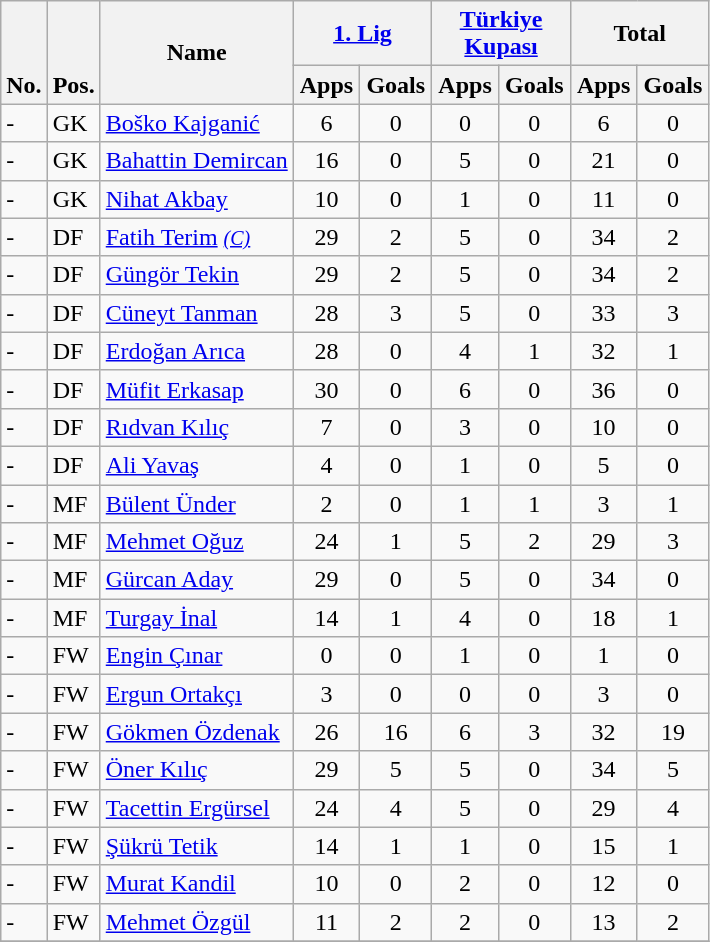<table class="wikitable" style="text-align:center">
<tr>
<th rowspan="2" valign="bottom">No.</th>
<th rowspan="2" valign="bottom">Pos.</th>
<th rowspan="2">Name</th>
<th colspan="2" width="85"><a href='#'>1. Lig</a></th>
<th colspan="2" width="85"><a href='#'>Türkiye Kupası</a></th>
<th colspan="2" width="85">Total</th>
</tr>
<tr>
<th>Apps</th>
<th>Goals</th>
<th>Apps</th>
<th>Goals</th>
<th>Apps</th>
<th>Goals</th>
</tr>
<tr>
<td align="left">-</td>
<td align="left">GK</td>
<td align="left"> <a href='#'>Boško Kajganić</a></td>
<td>6</td>
<td>0</td>
<td>0</td>
<td>0</td>
<td>6</td>
<td>0</td>
</tr>
<tr>
<td align="left">-</td>
<td align="left">GK</td>
<td align="left"> <a href='#'>Bahattin Demircan</a></td>
<td>16</td>
<td>0</td>
<td>5</td>
<td>0</td>
<td>21</td>
<td>0</td>
</tr>
<tr>
<td align="left">-</td>
<td align="left">GK</td>
<td align="left"> <a href='#'>Nihat Akbay</a></td>
<td>10</td>
<td>0</td>
<td>1</td>
<td>0</td>
<td>11</td>
<td>0</td>
</tr>
<tr>
<td align="left">-</td>
<td align="left">DF</td>
<td align="left"> <a href='#'>Fatih Terim</a> <small><em><a href='#'>(C)</a></em></small></td>
<td>29</td>
<td>2</td>
<td>5</td>
<td>0</td>
<td>34</td>
<td>2</td>
</tr>
<tr>
<td align="left">-</td>
<td align="left">DF</td>
<td align="left"> <a href='#'>Güngör Tekin</a></td>
<td>29</td>
<td>2</td>
<td>5</td>
<td>0</td>
<td>34</td>
<td>2</td>
</tr>
<tr>
<td align="left">-</td>
<td align="left">DF</td>
<td align="left"> <a href='#'>Cüneyt Tanman</a></td>
<td>28</td>
<td>3</td>
<td>5</td>
<td>0</td>
<td>33</td>
<td>3</td>
</tr>
<tr>
<td align="left">-</td>
<td align="left">DF</td>
<td align="left"> <a href='#'>Erdoğan Arıca</a></td>
<td>28</td>
<td>0</td>
<td>4</td>
<td>1</td>
<td>32</td>
<td>1</td>
</tr>
<tr>
<td align="left">-</td>
<td align="left">DF</td>
<td align="left"> <a href='#'>Müfit Erkasap</a></td>
<td>30</td>
<td>0</td>
<td>6</td>
<td>0</td>
<td>36</td>
<td>0</td>
</tr>
<tr>
<td align="left">-</td>
<td align="left">DF</td>
<td align="left"> <a href='#'>Rıdvan Kılıç</a></td>
<td>7</td>
<td>0</td>
<td>3</td>
<td>0</td>
<td>10</td>
<td>0</td>
</tr>
<tr>
<td align="left">-</td>
<td align="left">DF</td>
<td align="left"> <a href='#'>Ali Yavaş</a></td>
<td>4</td>
<td>0</td>
<td>1</td>
<td>0</td>
<td>5</td>
<td>0</td>
</tr>
<tr>
<td align="left">-</td>
<td align="left">MF</td>
<td align="left"> <a href='#'>Bülent Ünder</a></td>
<td>2</td>
<td>0</td>
<td>1</td>
<td>1</td>
<td>3</td>
<td>1</td>
</tr>
<tr>
<td align="left">-</td>
<td align="left">MF</td>
<td align="left"> <a href='#'>Mehmet Oğuz</a></td>
<td>24</td>
<td>1</td>
<td>5</td>
<td>2</td>
<td>29</td>
<td>3</td>
</tr>
<tr>
<td align="left">-</td>
<td align="left">MF</td>
<td align="left"> <a href='#'>Gürcan Aday</a></td>
<td>29</td>
<td>0</td>
<td>5</td>
<td>0</td>
<td>34</td>
<td>0</td>
</tr>
<tr>
<td align="left">-</td>
<td align="left">MF</td>
<td align="left"> <a href='#'>Turgay İnal</a></td>
<td>14</td>
<td>1</td>
<td>4</td>
<td>0</td>
<td>18</td>
<td>1</td>
</tr>
<tr>
<td align="left">-</td>
<td align="left">FW</td>
<td align="left"> <a href='#'>Engin Çınar</a></td>
<td>0</td>
<td>0</td>
<td>1</td>
<td>0</td>
<td>1</td>
<td>0</td>
</tr>
<tr>
<td align="left">-</td>
<td align="left">FW</td>
<td align="left"> <a href='#'>Ergun Ortakçı</a></td>
<td>3</td>
<td>0</td>
<td>0</td>
<td>0</td>
<td>3</td>
<td>0</td>
</tr>
<tr>
<td align="left">-</td>
<td align="left">FW</td>
<td align="left"> <a href='#'>Gökmen Özdenak</a></td>
<td>26</td>
<td>16</td>
<td>6</td>
<td>3</td>
<td>32</td>
<td>19</td>
</tr>
<tr>
<td align="left">-</td>
<td align="left">FW</td>
<td align="left"> <a href='#'>Öner Kılıç</a></td>
<td>29</td>
<td>5</td>
<td>5</td>
<td>0</td>
<td>34</td>
<td>5</td>
</tr>
<tr>
<td align="left">-</td>
<td align="left">FW</td>
<td align="left"> <a href='#'>Tacettin Ergürsel</a></td>
<td>24</td>
<td>4</td>
<td>5</td>
<td>0</td>
<td>29</td>
<td>4</td>
</tr>
<tr>
<td align="left">-</td>
<td align="left">FW</td>
<td align="left"> <a href='#'>Şükrü Tetik</a></td>
<td>14</td>
<td>1</td>
<td>1</td>
<td>0</td>
<td>15</td>
<td>1</td>
</tr>
<tr>
<td align="left">-</td>
<td align="left">FW</td>
<td align="left"> <a href='#'>Murat Kandil</a></td>
<td>10</td>
<td>0</td>
<td>2</td>
<td>0</td>
<td>12</td>
<td>0</td>
</tr>
<tr>
<td align="left">-</td>
<td align="left">FW</td>
<td align="left"> <a href='#'>Mehmet Özgül</a></td>
<td>11</td>
<td>2</td>
<td>2</td>
<td>0</td>
<td>13</td>
<td>2</td>
</tr>
<tr>
</tr>
</table>
